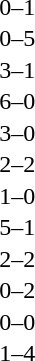<table cellspacing=1 width=70%>
<tr>
<th width=25%></th>
<th width=30%></th>
<th width=15%></th>
<th width=30%></th>
</tr>
<tr>
<td></td>
<td align=right></td>
<td align=center>0–1</td>
<td></td>
</tr>
<tr>
<td></td>
<td align=right></td>
<td align=center>0–5</td>
<td></td>
</tr>
<tr>
<td></td>
<td align=right></td>
<td align=center>3–1</td>
<td></td>
</tr>
<tr>
<td></td>
<td align=right></td>
<td align=center>6–0</td>
<td></td>
</tr>
<tr>
<td></td>
<td align=right></td>
<td align=center>3–0</td>
<td></td>
</tr>
<tr>
<td></td>
<td align=right></td>
<td align=center>2–2</td>
<td></td>
</tr>
<tr>
<td></td>
<td align=right></td>
<td align=center>1–0</td>
<td></td>
</tr>
<tr>
<td></td>
<td align=right></td>
<td align=center>5–1</td>
<td></td>
</tr>
<tr>
<td></td>
<td align=right></td>
<td align=center>2–2</td>
<td></td>
</tr>
<tr>
<td></td>
<td align=right></td>
<td align=center>0–2</td>
<td></td>
</tr>
<tr>
<td></td>
<td align=right></td>
<td align=center>0–0</td>
<td></td>
</tr>
<tr>
<td></td>
<td align=right></td>
<td align=center>1–4</td>
<td></td>
</tr>
</table>
